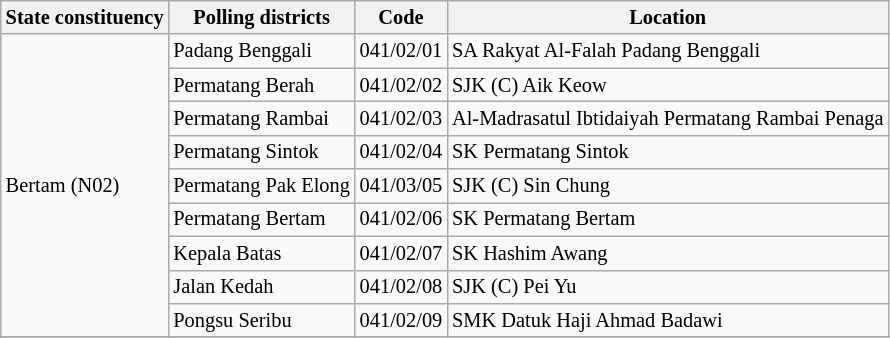<table class="wikitable sortable mw-collapsible" style="white-space:nowrap;font-size:85%">
<tr>
<th>State constituency</th>
<th>Polling districts</th>
<th>Code</th>
<th>Location</th>
</tr>
<tr>
<td rowspan="9">Bertam (N02)</td>
<td>Padang Benggali</td>
<td>041/02/01</td>
<td>SA Rakyat Al-Falah Padang Benggali</td>
</tr>
<tr>
<td>Permatang Berah</td>
<td>041/02/02</td>
<td>SJK (C) Aik Keow</td>
</tr>
<tr>
<td>Permatang Rambai</td>
<td>041/02/03</td>
<td>Al-Madrasatul Ibtidaiyah Permatang Rambai Penaga</td>
</tr>
<tr>
<td>Permatang Sintok</td>
<td>041/02/04</td>
<td>SK Permatang Sintok</td>
</tr>
<tr>
<td>Permatang Pak Elong</td>
<td>041/03/05</td>
<td>SJK (C) Sin Chung</td>
</tr>
<tr>
<td>Permatang Bertam</td>
<td>041/02/06</td>
<td>SK Permatang Bertam</td>
</tr>
<tr>
<td>Kepala Batas</td>
<td>041/02/07</td>
<td>SK Hashim Awang</td>
</tr>
<tr>
<td>Jalan Kedah</td>
<td>041/02/08</td>
<td>SJK (C) Pei Yu</td>
</tr>
<tr>
<td>Pongsu Seribu</td>
<td>041/02/09</td>
<td>SMK Datuk Haji Ahmad Badawi</td>
</tr>
<tr>
</tr>
</table>
